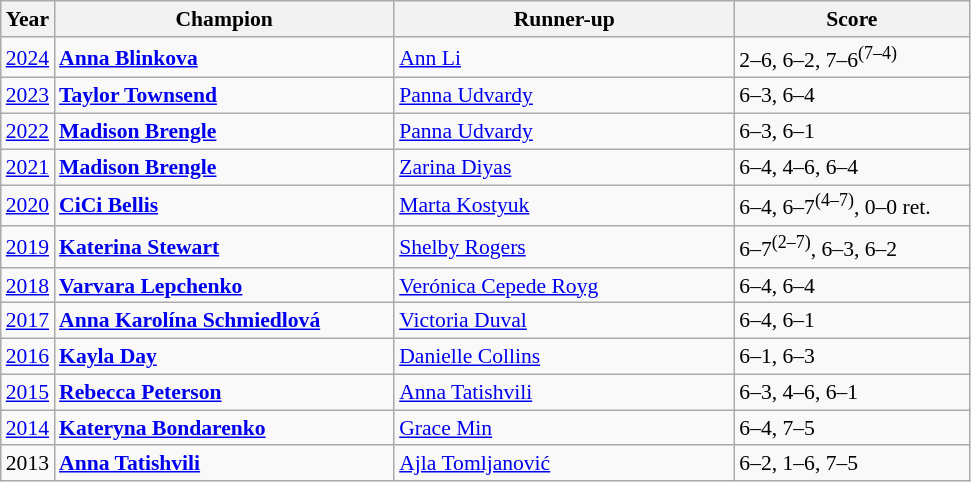<table class="wikitable" style="font-size:90%">
<tr>
<th>Year</th>
<th width="220">Champion</th>
<th width="220">Runner-up</th>
<th width="150">Score</th>
</tr>
<tr>
<td><a href='#'>2024</a></td>
<td><strong> <a href='#'>Anna Blinkova</a></strong></td>
<td> <a href='#'>Ann Li</a></td>
<td>2–6, 6–2, 7–6<sup>(7–4)</sup></td>
</tr>
<tr>
<td><a href='#'>2023</a></td>
<td> <strong><a href='#'>Taylor Townsend</a></strong></td>
<td> <a href='#'>Panna Udvardy</a></td>
<td>6–3, 6–4</td>
</tr>
<tr>
<td><a href='#'>2022</a></td>
<td> <strong><a href='#'>Madison Brengle</a></strong></td>
<td> <a href='#'>Panna Udvardy</a></td>
<td>6–3, 6–1</td>
</tr>
<tr>
<td><a href='#'>2021</a></td>
<td> <strong><a href='#'>Madison Brengle</a></strong></td>
<td> <a href='#'>Zarina Diyas</a></td>
<td>6–4, 4–6, 6–4</td>
</tr>
<tr>
<td><a href='#'>2020</a></td>
<td> <strong><a href='#'>CiCi Bellis</a></strong></td>
<td> <a href='#'>Marta Kostyuk</a></td>
<td>6–4, 6–7<sup>(4–7)</sup>, 0–0 ret.</td>
</tr>
<tr>
<td><a href='#'>2019</a></td>
<td> <strong><a href='#'>Katerina Stewart</a></strong></td>
<td> <a href='#'>Shelby Rogers</a></td>
<td>6–7<sup>(2–7)</sup>, 6–3, 6–2</td>
</tr>
<tr>
<td><a href='#'>2018</a></td>
<td> <strong><a href='#'>Varvara Lepchenko</a></strong></td>
<td> <a href='#'>Verónica Cepede Royg</a></td>
<td>6–4, 6–4</td>
</tr>
<tr>
<td><a href='#'>2017</a></td>
<td> <strong><a href='#'>Anna Karolína Schmiedlová</a></strong></td>
<td> <a href='#'>Victoria Duval</a></td>
<td>6–4, 6–1</td>
</tr>
<tr>
<td><a href='#'>2016</a></td>
<td> <strong><a href='#'>Kayla Day</a></strong></td>
<td> <a href='#'>Danielle Collins</a></td>
<td>6–1, 6–3</td>
</tr>
<tr>
<td><a href='#'>2015</a></td>
<td> <strong><a href='#'>Rebecca Peterson</a></strong></td>
<td> <a href='#'>Anna Tatishvili</a></td>
<td>6–3, 4–6, 6–1</td>
</tr>
<tr>
<td><a href='#'>2014</a></td>
<td> <strong><a href='#'>Kateryna Bondarenko</a></strong></td>
<td> <a href='#'>Grace Min</a></td>
<td>6–4, 7–5</td>
</tr>
<tr>
<td>2013</td>
<td> <strong><a href='#'>Anna Tatishvili</a></strong></td>
<td> <a href='#'>Ajla Tomljanović</a></td>
<td>6–2, 1–6, 7–5</td>
</tr>
</table>
